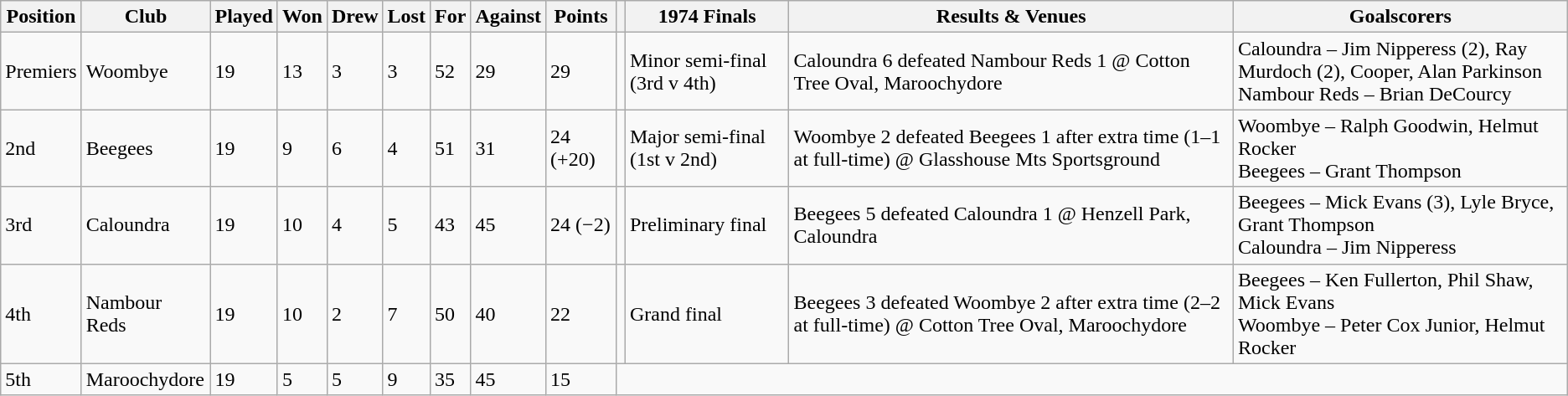<table class="wikitable">
<tr>
<th>Position</th>
<th>Club</th>
<th>Played</th>
<th>Won</th>
<th>Drew</th>
<th>Lost</th>
<th>For</th>
<th>Against</th>
<th>Points</th>
<th></th>
<th>1974 Finals</th>
<th>Results & Venues</th>
<th>Goalscorers</th>
</tr>
<tr>
<td>Premiers</td>
<td>Woombye</td>
<td>19</td>
<td>13</td>
<td>3</td>
<td>3</td>
<td>52</td>
<td>29</td>
<td>29</td>
<td></td>
<td>Minor semi-final (3rd v 4th)</td>
<td>Caloundra 6 defeated Nambour Reds 1 @ Cotton Tree Oval, Maroochydore</td>
<td>Caloundra – Jim Nipperess (2), Ray Murdoch (2), Cooper, Alan Parkinson<br>Nambour Reds – Brian DeCourcy</td>
</tr>
<tr>
<td>2nd</td>
<td>Beegees</td>
<td>19</td>
<td>9</td>
<td>6</td>
<td>4</td>
<td>51</td>
<td>31</td>
<td>24 (+20)</td>
<td></td>
<td>Major semi-final (1st v 2nd)</td>
<td>Woombye 2 defeated Beegees 1 after extra time (1–1 at full-time) @ Glasshouse Mts Sportsground</td>
<td>Woombye – Ralph Goodwin, Helmut Rocker<br>Beegees – Grant Thompson</td>
</tr>
<tr>
<td>3rd</td>
<td>Caloundra</td>
<td>19</td>
<td>10</td>
<td>4</td>
<td>5</td>
<td>43</td>
<td>45</td>
<td>24 (−2)</td>
<td></td>
<td>Preliminary final</td>
<td>Beegees 5 defeated Caloundra 1 @ Henzell Park, Caloundra</td>
<td>Beegees – Mick Evans (3), Lyle Bryce, Grant Thompson<br>Caloundra – Jim Nipperess</td>
</tr>
<tr>
<td>4th</td>
<td>Nambour Reds</td>
<td>19</td>
<td>10</td>
<td>2</td>
<td>7</td>
<td>50</td>
<td>40</td>
<td>22</td>
<td></td>
<td>Grand final</td>
<td>Beegees 3 defeated Woombye 2 after extra time (2–2 at full-time) @ Cotton Tree Oval, Maroochydore</td>
<td>Beegees – Ken Fullerton, Phil Shaw, Mick Evans<br>Woombye – Peter Cox Junior, Helmut Rocker</td>
</tr>
<tr>
<td>5th</td>
<td>Maroochydore</td>
<td>19</td>
<td>5</td>
<td>5</td>
<td>9</td>
<td>35</td>
<td>45</td>
<td>15</td>
</tr>
</table>
